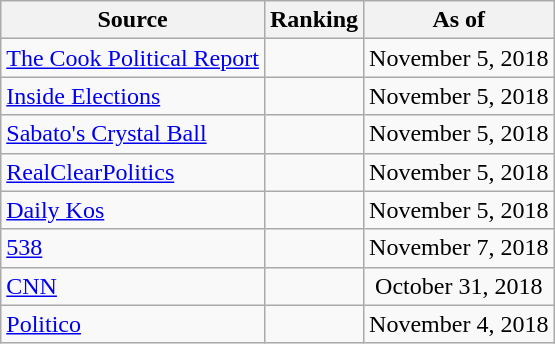<table class="wikitable" style="text-align:center">
<tr>
<th>Source</th>
<th>Ranking</th>
<th>As of</th>
</tr>
<tr>
<td style="text-align:left"><a href='#'>The Cook Political Report</a></td>
<td></td>
<td>November 5, 2018</td>
</tr>
<tr>
<td style="text-align:left"><a href='#'>Inside Elections</a></td>
<td></td>
<td>November 5, 2018</td>
</tr>
<tr>
<td style="text-align:left"><a href='#'>Sabato's Crystal Ball</a></td>
<td></td>
<td>November 5, 2018</td>
</tr>
<tr>
<td style="text-align:left"><a href='#'>RealClearPolitics</a></td>
<td></td>
<td>November 5, 2018</td>
</tr>
<tr>
<td style="text-align:left"><a href='#'>Daily Kos</a></td>
<td></td>
<td>November 5, 2018</td>
</tr>
<tr>
<td style="text-align:left"><a href='#'>538</a></td>
<td></td>
<td>November 7, 2018</td>
</tr>
<tr>
<td style="text-align:left"><a href='#'>CNN</a></td>
<td></td>
<td>October 31, 2018</td>
</tr>
<tr>
<td style="text-align:left"><a href='#'>Politico</a></td>
<td></td>
<td>November 4, 2018</td>
</tr>
</table>
